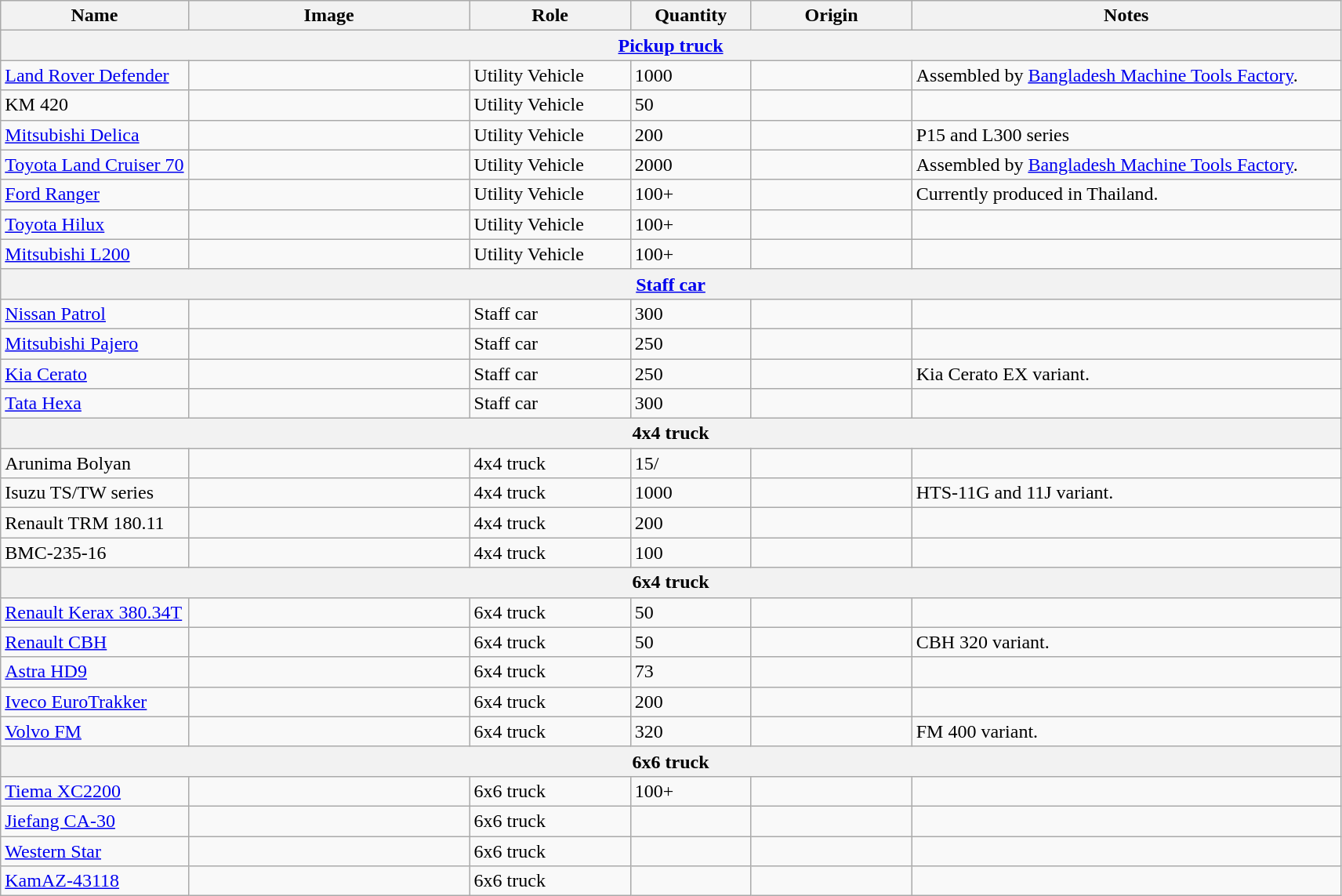<table class="wikitable">
<tr>
<th style="width: 14%;">Name</th>
<th style="width: 21%;">Image</th>
<th style="width: 12%;">Role</th>
<th style="width: 9%;">Quantity</th>
<th style="width: 12%;">Origin</th>
<th style="width: 32%;">Notes</th>
</tr>
<tr>
<th colspan="6"><a href='#'>Pickup truck</a></th>
</tr>
<tr>
<td><a href='#'>Land Rover Defender</a></td>
<td></td>
<td>Utility Vehicle</td>
<td>1000</td>
<td></td>
<td>Assembled by <a href='#'>Bangladesh Machine Tools Factory</a>.</td>
</tr>
<tr>
<td>KM 420</td>
<td></td>
<td>Utility Vehicle</td>
<td>50</td>
<td></td>
<td></td>
</tr>
<tr>
<td><a href='#'>Mitsubishi Delica</a></td>
<td></td>
<td>Utility Vehicle</td>
<td>200</td>
<td></td>
<td>P15 and L300 series</td>
</tr>
<tr>
<td><a href='#'>Toyota Land Cruiser 70</a></td>
<td></td>
<td>Utility Vehicle</td>
<td>2000</td>
<td><br></td>
<td>Assembled by <a href='#'>Bangladesh Machine Tools Factory</a>.</td>
</tr>
<tr>
<td><a href='#'>Ford Ranger</a></td>
<td></td>
<td>Utility Vehicle</td>
<td>100+</td>
<td><br></td>
<td>Currently produced in Thailand.</td>
</tr>
<tr>
<td><a href='#'>Toyota Hilux</a></td>
<td></td>
<td>Utility Vehicle</td>
<td>100+</td>
<td></td>
<td></td>
</tr>
<tr>
<td><a href='#'>Mitsubishi L200</a></td>
<td></td>
<td>Utility Vehicle</td>
<td>100+</td>
<td></td>
<td></td>
</tr>
<tr>
<th colspan="6"><a href='#'>Staff car</a></th>
</tr>
<tr>
<td><a href='#'>Nissan Patrol</a></td>
<td></td>
<td>Staff car</td>
<td>300</td>
<td></td>
<td></td>
</tr>
<tr>
<td><a href='#'>Mitsubishi Pajero</a></td>
<td></td>
<td>Staff car</td>
<td>250</td>
<td></td>
<td></td>
</tr>
<tr>
<td><a href='#'>Kia Cerato</a></td>
<td></td>
<td>Staff car</td>
<td>250</td>
<td></td>
<td>Kia Cerato EX variant.</td>
</tr>
<tr>
<td><a href='#'>Tata Hexa</a></td>
<td></td>
<td>Staff car</td>
<td>300</td>
<td></td>
<td></td>
</tr>
<tr>
<th colspan="6">4x4 truck</th>
</tr>
<tr>
<td>Arunima Bolyan</td>
<td></td>
<td>4x4 truck</td>
<td>15/</td>
<td></td>
<td></td>
</tr>
<tr>
<td>Isuzu TS/TW series</td>
<td></td>
<td>4x4 truck</td>
<td>1000</td>
<td></td>
<td>HTS-11G and 11J variant.</td>
</tr>
<tr>
<td>Renault TRM 180.11</td>
<td></td>
<td>4x4 truck</td>
<td>200</td>
<td></td>
<td></td>
</tr>
<tr>
<td>BMC-235-16</td>
<td></td>
<td>4x4 truck</td>
<td>100</td>
<td></td>
<td></td>
</tr>
<tr>
<th colspan="6">6x4 truck</th>
</tr>
<tr>
<td><a href='#'>Renault Kerax 380.34T</a></td>
<td></td>
<td>6x4 truck</td>
<td>50</td>
<td></td>
<td></td>
</tr>
<tr>
<td><a href='#'>Renault CBH</a></td>
<td></td>
<td>6x4 truck</td>
<td>50</td>
<td></td>
<td>CBH 320 variant.</td>
</tr>
<tr>
<td><a href='#'>Astra HD9</a></td>
<td></td>
<td>6x4 truck</td>
<td>73</td>
<td></td>
<td></td>
</tr>
<tr>
<td><a href='#'>Iveco EuroTrakker</a></td>
<td></td>
<td>6x4 truck</td>
<td>200</td>
<td></td>
<td></td>
</tr>
<tr>
<td><a href='#'>Volvo FM</a></td>
<td></td>
<td>6x4 truck</td>
<td>320</td>
<td></td>
<td>FM 400 variant.</td>
</tr>
<tr>
<th colspan="6">6x6 truck</th>
</tr>
<tr>
<td><a href='#'>Tiema XC2200</a></td>
<td></td>
<td>6x6 truck</td>
<td>100+</td>
<td></td>
<td></td>
</tr>
<tr>
<td><a href='#'>Jiefang CA-30</a></td>
<td></td>
<td>6x6 truck</td>
<td></td>
<td></td>
<td></td>
</tr>
<tr>
<td><a href='#'>Western Star</a></td>
<td></td>
<td>6x6 truck</td>
<td></td>
<td></td>
<td></td>
</tr>
<tr>
<td><a href='#'>KamAZ-43118</a></td>
<td></td>
<td>6x6 truck</td>
<td></td>
<td></td>
<td></td>
</tr>
</table>
